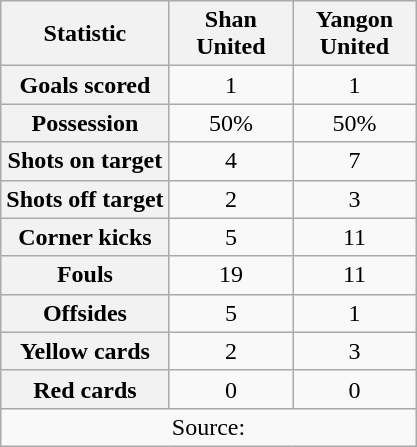<table class="wikitable plainrowheaders" style="text-align:center">
<tr>
<th scope="col">Statistic</th>
<th scope="col" style="width:75px">Shan United</th>
<th scope="col" style="width:75px">Yangon United</th>
</tr>
<tr>
<th scope=row>Goals scored</th>
<td>1</td>
<td>1</td>
</tr>
<tr>
<th scope=row>Possession</th>
<td>50%</td>
<td>50%</td>
</tr>
<tr>
<th scope=row>Shots on target</th>
<td>4</td>
<td>7</td>
</tr>
<tr>
<th scope=row>Shots off target</th>
<td>2</td>
<td>3</td>
</tr>
<tr>
<th scope=row>Corner kicks</th>
<td>5</td>
<td>11</td>
</tr>
<tr>
<th scope=row>Fouls</th>
<td>19</td>
<td>11</td>
</tr>
<tr>
<th scope=row>Offsides</th>
<td>5</td>
<td>1</td>
</tr>
<tr>
<th scope=row>Yellow cards</th>
<td>2</td>
<td>3</td>
</tr>
<tr>
<th scope=row>Red cards</th>
<td>0</td>
<td>0</td>
</tr>
<tr>
<td colspan="3">Source: </td>
</tr>
</table>
